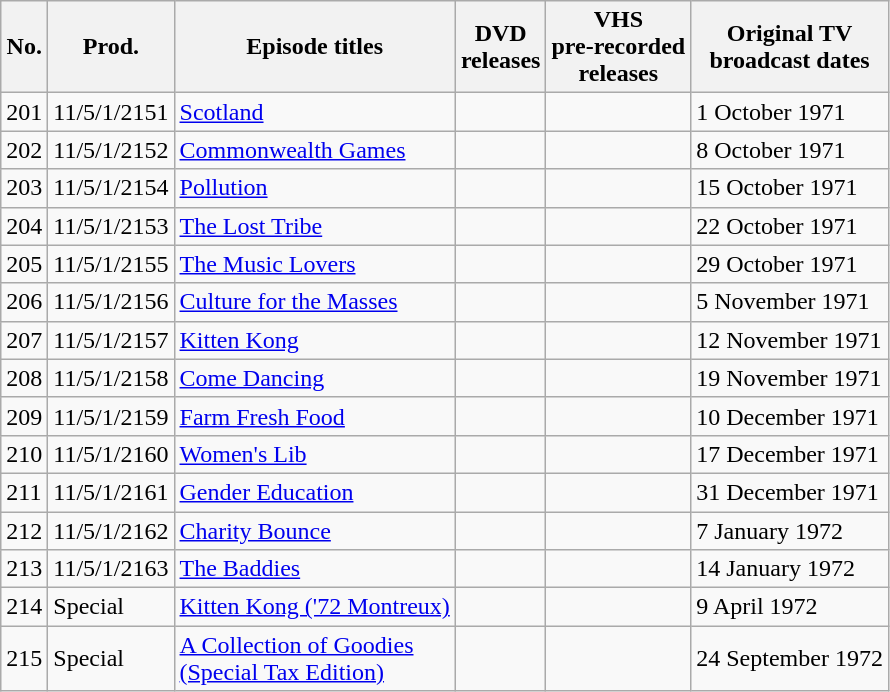<table class="wikitable sortable">
<tr>
<th>No.</th>
<th>Prod.</th>
<th>Episode titles</th>
<th>DVD <br>releases</th>
<th>VHS <br>pre-recorded <br>releases</th>
<th>Original TV <br>broadcast dates</th>
</tr>
<tr>
<td>201</td>
<td>11/5/1/2151</td>
<td><a href='#'>Scotland</a></td>
<td></td>
<td></td>
<td>1 October 1971</td>
</tr>
<tr>
<td>202</td>
<td>11/5/1/2152</td>
<td><a href='#'>Commonwealth Games</a></td>
<td></td>
<td></td>
<td>8 October 1971</td>
</tr>
<tr>
<td>203</td>
<td>11/5/1/2154</td>
<td><a href='#'>Pollution</a></td>
<td></td>
<td></td>
<td>15 October 1971</td>
</tr>
<tr>
<td>204</td>
<td>11/5/1/2153</td>
<td><a href='#'>The Lost Tribe</a></td>
<td></td>
<td></td>
<td>22 October 1971</td>
</tr>
<tr>
<td>205</td>
<td>11/5/1/2155</td>
<td><a href='#'>The Music Lovers</a></td>
<td></td>
<td></td>
<td>29 October 1971</td>
</tr>
<tr>
<td>206</td>
<td>11/5/1/2156</td>
<td><a href='#'>Culture for the Masses</a></td>
<td></td>
<td></td>
<td>5 November 1971</td>
</tr>
<tr>
<td>207</td>
<td>11/5/1/2157</td>
<td><a href='#'>Kitten Kong</a></td>
<td></td>
<td></td>
<td>12 November 1971</td>
</tr>
<tr>
<td>208</td>
<td>11/5/1/2158</td>
<td><a href='#'>Come Dancing</a></td>
<td></td>
<td></td>
<td>19 November 1971</td>
</tr>
<tr>
<td>209</td>
<td>11/5/1/2159</td>
<td><a href='#'>Farm Fresh Food</a></td>
<td></td>
<td></td>
<td>10 December 1971</td>
</tr>
<tr>
<td>210</td>
<td>11/5/1/2160</td>
<td><a href='#'>Women's Lib</a></td>
<td></td>
<td></td>
<td>17 December 1971</td>
</tr>
<tr>
<td>211</td>
<td>11/5/1/2161</td>
<td><a href='#'>Gender Education</a></td>
<td></td>
<td></td>
<td>31 December 1971</td>
</tr>
<tr>
<td>212</td>
<td>11/5/1/2162</td>
<td><a href='#'>Charity Bounce</a></td>
<td></td>
<td></td>
<td>7 January 1972</td>
</tr>
<tr>
<td>213</td>
<td>11/5/1/2163</td>
<td><a href='#'>The Baddies</a></td>
<td></td>
<td></td>
<td>14 January 1972</td>
</tr>
<tr>
<td>214</td>
<td>Special</td>
<td><a href='#'>Kitten Kong ('72 Montreux)</a></td>
<td></td>
<td></td>
<td>9 April 1972</td>
</tr>
<tr>
<td>215</td>
<td>Special</td>
<td><a href='#'>A Collection of Goodies <br>(Special Tax Edition)</a><br></td>
<td></td>
<td></td>
<td>24 September 1972</td>
</tr>
</table>
